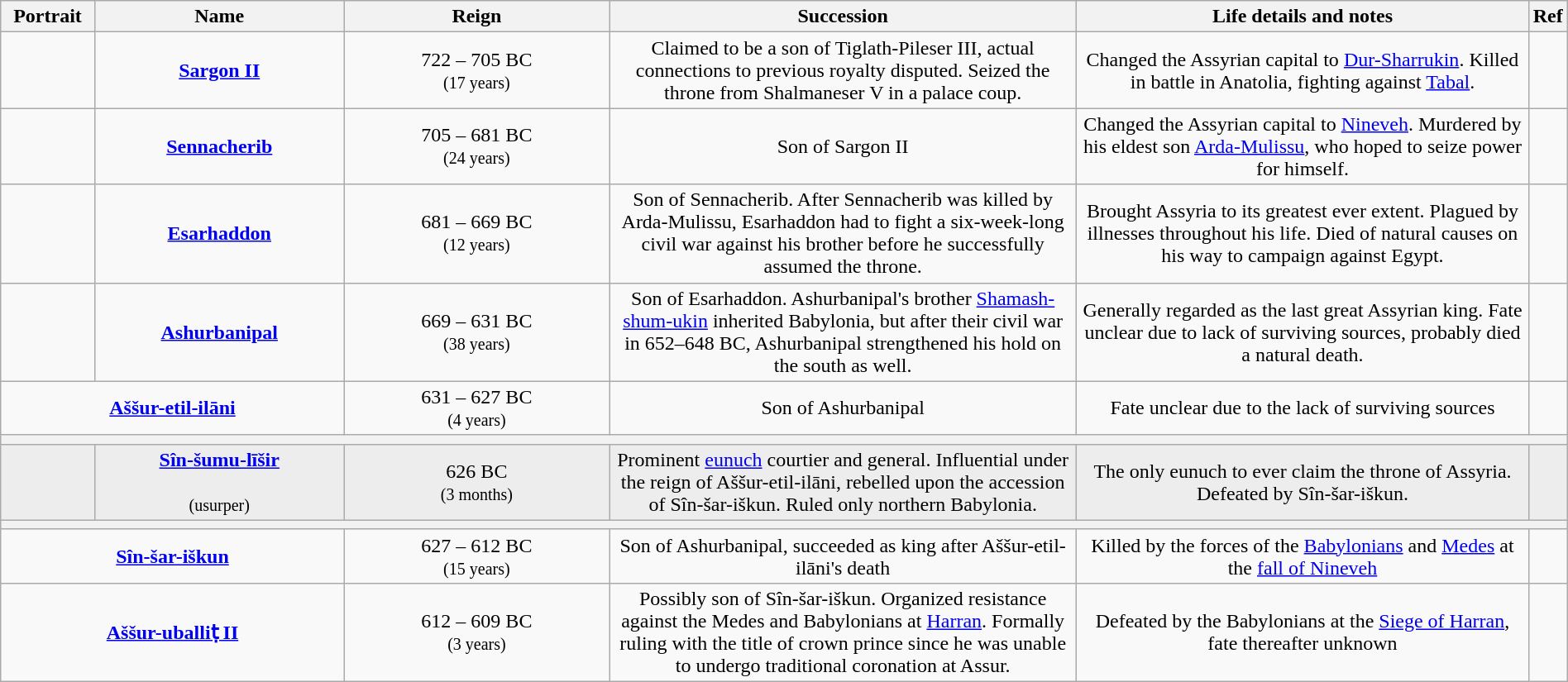<table class="wikitable" style="text-align:center; width:100%;">
<tr>
<th width="6%">Portrait</th>
<th width="16%">Name</th>
<th width="17%">Reign</th>
<th width="30%">Succession</th>
<th width="29%">Life details and notes</th>
<th width="2%">Ref</th>
</tr>
<tr>
<td></td>
<td><strong><a href='#'>Sargon II</a></strong><br><small></small></td>
<td>722 – 705 BC<br><small>(17 years)</small></td>
<td>Claimed to be a son of Tiglath-Pileser III, actual connections to previous royalty disputed. Seized the throne from Shalmaneser V in a palace coup.</td>
<td>Changed the Assyrian capital to <a href='#'>Dur-Sharrukin</a>. Killed in battle in Anatolia, fighting against <a href='#'>Tabal</a>.</td>
<td></td>
</tr>
<tr>
<td></td>
<td><strong><a href='#'>Sennacherib</a></strong><br><small></small></td>
<td>705 – 681 BC<br><small>(24 years)</small></td>
<td>Son of Sargon II</td>
<td>Changed the Assyrian capital to <a href='#'>Nineveh</a>. Murdered by his eldest son <a href='#'>Arda-Mulissu</a>, who hoped to seize power for himself.</td>
<td></td>
</tr>
<tr>
<td></td>
<td><strong><a href='#'>Esarhaddon</a></strong><br><small></small></td>
<td>681 – 669 BC<br><small>(12 years)</small></td>
<td>Son of Sennacherib. After Sennacherib was killed by Arda-Mulissu, Esarhaddon had to fight a six-week-long civil war against his brother before he successfully assumed the throne.</td>
<td>Brought Assyria to its greatest ever extent. Plagued by illnesses throughout his life. Died of natural causes on his way to campaign against Egypt.</td>
<td></td>
</tr>
<tr>
<td></td>
<td><strong><a href='#'>Ashurbanipal</a></strong><br><small></small></td>
<td>669 – 631 BC<br><small>(38 years)</small></td>
<td>Son of Esarhaddon. Ashurbanipal's brother <a href='#'>Shamash-shum-ukin</a> inherited Babylonia, but after their civil war in 652–648 BC, Ashurbanipal strengthened his hold on the south as well.</td>
<td>Generally regarded as the last great Assyrian king. Fate unclear due to lack of surviving sources, probably died a natural death.</td>
<td></td>
</tr>
<tr>
<td colspan=2><strong><a href='#'>Aššur-etil-ilāni</a></strong><br><small></small></td>
<td>631 – 627 BC<br><small>(4 years)</small></td>
<td>Son of Ashurbanipal</td>
<td>Fate unclear due to the lack of surviving sources</td>
<td></td>
</tr>
<tr>
<th colspan="6"></th>
</tr>
<tr>
<td style="background:#ededed;"></td>
<td style="background:#ededed;"><strong><a href='#'>Sîn-šumu-līšir</a></strong><br><small><br>(usurper)</small></td>
<td style="background:#ededed;">626 BC<br><small>(3 months)</small></td>
<td style="background:#ededed;">Prominent <a href='#'>eunuch</a> courtier and general. Influential under the reign of Aššur-etil-ilāni, rebelled upon the accession of Sîn-šar-iškun. Ruled only northern Babylonia.</td>
<td style="background:#ededed;">The only eunuch to ever claim the throne of Assyria. Defeated by Sîn-šar-iškun.</td>
<td style="background:#ededed;"></td>
</tr>
<tr>
<th colspan="6"></th>
</tr>
<tr>
<td colspan=2><strong><a href='#'>Sîn-šar-iškun</a></strong><br><small></small></td>
<td>627 – 612 BC<br><small>(15 years)</small></td>
<td>Son of Ashurbanipal, succeeded as king after Aššur-etil-ilāni's death</td>
<td>Killed by the forces of the <a href='#'>Babylonians</a> and <a href='#'>Medes</a> at the <a href='#'>fall of Nineveh</a></td>
<td></td>
</tr>
<tr>
<td colspan=2><strong><a href='#'>Aššur-uballiṭ II</a></strong><br><small></small></td>
<td>612 – 609 BC<br><small>(3 years)</small></td>
<td>Possibly son of Sîn-šar-iškun. Organized resistance against the Medes and Babylonians at <a href='#'>Harran</a>. Formally ruling with the title of crown prince since he was unable to undergo traditional coronation at Assur.</td>
<td>Defeated by the Babylonians at the <a href='#'>Siege of Harran</a>, fate thereafter unknown</td>
<td></td>
</tr>
</table>
